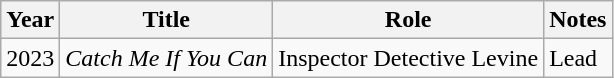<table class="wikitable sortable">
<tr>
<th>Year</th>
<th>Title</th>
<th>Role</th>
<th>Notes</th>
</tr>
<tr>
<td>2023</td>
<td><em>Catch Me If You Can</em></td>
<td>Inspector Detective Levine</td>
<td>Lead</td>
</tr>
</table>
